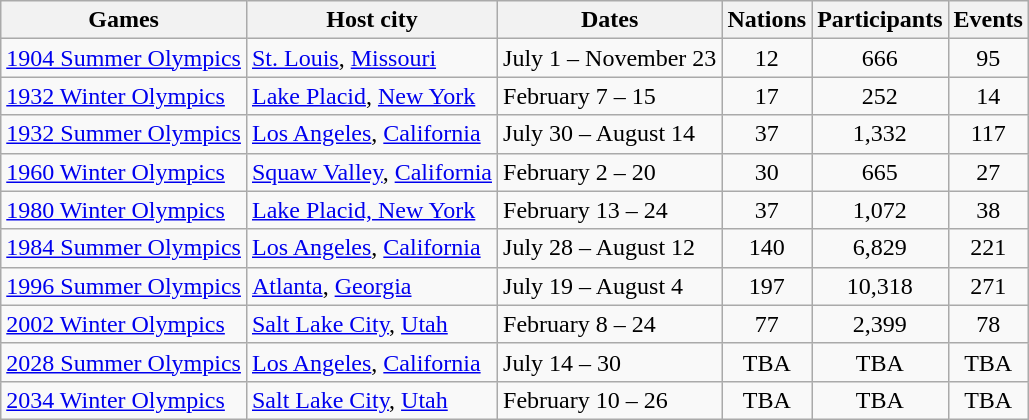<table class="wikitable">
<tr>
<th>Games</th>
<th>Host city</th>
<th>Dates</th>
<th>Nations</th>
<th>Participants</th>
<th>Events</th>
</tr>
<tr>
<td><a href='#'>1904 Summer Olympics</a></td>
<td><a href='#'>St. Louis</a>, <a href='#'>Missouri</a></td>
<td>July 1 – November 23</td>
<td style="text-align:center;">12</td>
<td style="text-align:center;">666</td>
<td style="text-align:center;">95</td>
</tr>
<tr>
<td><a href='#'>1932 Winter Olympics</a></td>
<td><a href='#'>Lake Placid</a>, <a href='#'>New York</a></td>
<td>February 7 – 15</td>
<td style="text-align:center;">17</td>
<td style="text-align:center;">252</td>
<td style="text-align:center;">14</td>
</tr>
<tr>
<td><a href='#'>1932 Summer Olympics</a></td>
<td><a href='#'>Los Angeles</a>, <a href='#'>California</a></td>
<td>July 30 – August 14</td>
<td style="text-align:center;">37</td>
<td style="text-align:center;">1,332</td>
<td style="text-align:center;">117</td>
</tr>
<tr>
<td><a href='#'>1960 Winter Olympics</a></td>
<td><a href='#'>Squaw Valley</a>, <a href='#'>California</a></td>
<td>February 2 – 20</td>
<td style="text-align:center;">30</td>
<td style="text-align:center;">665</td>
<td style="text-align:center;">27</td>
</tr>
<tr>
<td><a href='#'>1980 Winter Olympics</a></td>
<td><a href='#'>Lake Placid, New York</a></td>
<td>February 13 – 24</td>
<td style="text-align:center;">37</td>
<td style="text-align:center;">1,072</td>
<td style="text-align:center;">38</td>
</tr>
<tr>
<td><a href='#'>1984 Summer Olympics</a></td>
<td><a href='#'>Los Angeles</a>, <a href='#'>California</a></td>
<td>July 28 – August 12</td>
<td style="text-align:center;">140</td>
<td style="text-align:center;">6,829</td>
<td style="text-align:center;">221</td>
</tr>
<tr>
<td><a href='#'>1996 Summer Olympics</a></td>
<td><a href='#'>Atlanta</a>, <a href='#'>Georgia</a></td>
<td>July 19 – August 4</td>
<td style="text-align:center;">197</td>
<td style="text-align:center;">10,318</td>
<td style="text-align:center;">271</td>
</tr>
<tr>
<td><a href='#'>2002 Winter Olympics</a></td>
<td><a href='#'>Salt Lake City</a>, <a href='#'>Utah</a></td>
<td>February 8 – 24</td>
<td style="text-align:center;">77</td>
<td style="text-align:center;">2,399</td>
<td style="text-align:center;">78</td>
</tr>
<tr>
<td><a href='#'>2028 Summer Olympics</a></td>
<td><a href='#'>Los Angeles</a>, <a href='#'>California</a></td>
<td>July 14 – 30</td>
<td style="text-align:center;">TBA</td>
<td style="text-align:center;">TBA</td>
<td style="text-align:center;">TBA</td>
</tr>
<tr>
<td><a href='#'>2034 Winter Olympics</a></td>
<td><a href='#'>Salt Lake City</a>, <a href='#'>Utah</a></td>
<td>February 10 – 26</td>
<td style="text-align:center;">TBA</td>
<td style="text-align:center;">TBA</td>
<td style="text-align:center;">TBA</td>
</tr>
</table>
